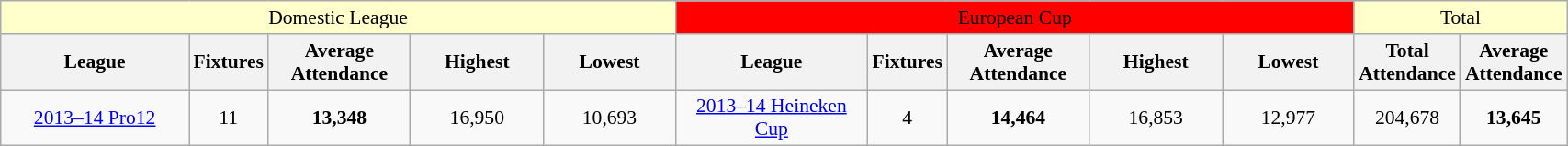<table class="wikitable sortable" style="font-size:90%; width:90%;">
<tr>
<td colspan="5" class="wikitable sortable" style="width:45%; background:#ffffcc; text-align:center;"><span>Domestic League</span></td>
<td colspan="5" class="wikitable sortable" style="width:45%; background:#f00; text-align:center;"><span>European Cup</span></td>
<td colspan="2" class="wikitable sortable" style="width:45%; background:#ffffcc; text-align:center;"><span>Total</span></td>
</tr>
<tr>
<th style="width:15%;">League</th>
<th style="width:5%;">Fixtures</th>
<th style="width:10%;">Average Attendance</th>
<th style="width:10%;">Highest</th>
<th style="width:10%;">Lowest</th>
<th style="width:15%;">League</th>
<th style="width:5%;">Fixtures</th>
<th style="width:10%;">Average Attendance</th>
<th style="width:10%;">Highest</th>
<th style="width:10%;">Lowest</th>
<th style="width:10%;">Total Attendance</th>
<th style="width:10%;">Average Attendance</th>
</tr>
<tr>
<td align=center><a href='#'>2013–14 Pro12</a></td>
<td align=center>11</td>
<td align=center><strong>13,348</strong></td>
<td align=center>16,950</td>
<td align=center>10,693</td>
<td align=center><a href='#'>2013–14 Heineken Cup</a></td>
<td align=center>4</td>
<td align=center><strong>14,464</strong></td>
<td align=center>16,853</td>
<td align=center>12,977</td>
<td align=center>204,678</td>
<td align=center><strong>13,645</strong></td>
</tr>
</table>
